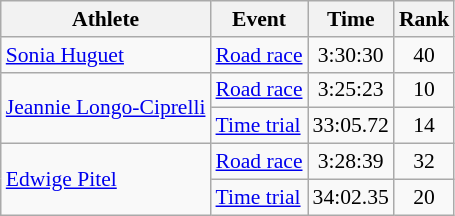<table class=wikitable style="font-size:90%">
<tr>
<th>Athlete</th>
<th>Event</th>
<th>Time</th>
<th>Rank</th>
</tr>
<tr align=center>
<td align=left><a href='#'>Sonia Huguet</a></td>
<td align=left><a href='#'>Road race</a></td>
<td>3:30:30</td>
<td>40</td>
</tr>
<tr align=center>
<td align=left rowspan=2><a href='#'>Jeannie Longo-Ciprelli</a></td>
<td align=left><a href='#'>Road race</a></td>
<td>3:25:23</td>
<td>10</td>
</tr>
<tr align=center>
<td align=left><a href='#'>Time trial</a></td>
<td>33:05.72</td>
<td>14</td>
</tr>
<tr align=center>
<td align=left rowspan=2><a href='#'>Edwige Pitel</a></td>
<td align=left><a href='#'>Road race</a></td>
<td>3:28:39</td>
<td>32</td>
</tr>
<tr align=center>
<td align=left><a href='#'>Time trial</a></td>
<td>34:02.35</td>
<td>20</td>
</tr>
</table>
